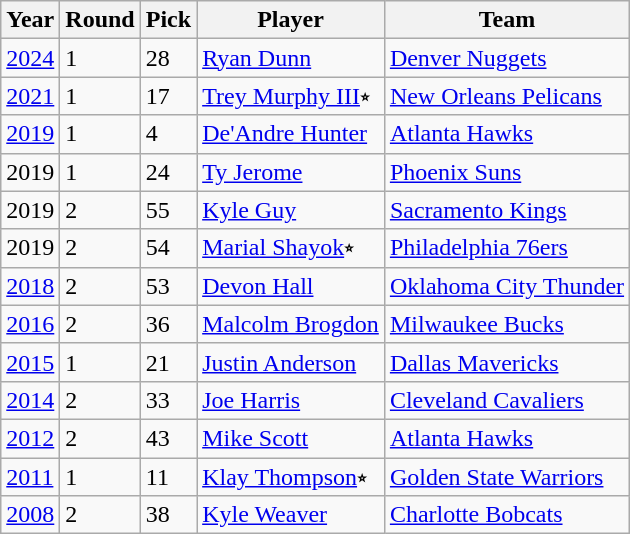<table class="wikitable">
<tr>
<th>Year</th>
<th>Round</th>
<th>Pick</th>
<th>Player</th>
<th>Team</th>
</tr>
<tr>
<td><a href='#'>2024</a></td>
<td>1</td>
<td>28</td>
<td><a href='#'>Ryan Dunn</a></td>
<td><a href='#'>Denver Nuggets</a></td>
</tr>
<tr>
<td><a href='#'>2021</a></td>
<td>1</td>
<td>17</td>
<td><a href='#'>Trey Murphy III</a>⭒</td>
<td><a href='#'>New Orleans Pelicans</a></td>
</tr>
<tr>
<td><a href='#'>2019</a></td>
<td>1</td>
<td>4</td>
<td><a href='#'>De'Andre Hunter</a></td>
<td><a href='#'>Atlanta Hawks</a></td>
</tr>
<tr>
<td>2019</td>
<td>1</td>
<td>24</td>
<td><a href='#'>Ty Jerome</a></td>
<td><a href='#'>Phoenix Suns</a></td>
</tr>
<tr>
<td>2019</td>
<td>2</td>
<td>55</td>
<td><a href='#'>Kyle Guy</a></td>
<td><a href='#'>Sacramento Kings</a></td>
</tr>
<tr>
<td>2019</td>
<td>2</td>
<td>54</td>
<td><a href='#'>Marial Shayok</a>⭒</td>
<td><a href='#'>Philadelphia 76ers</a></td>
</tr>
<tr>
<td><a href='#'>2018</a></td>
<td>2</td>
<td>53</td>
<td><a href='#'>Devon Hall</a></td>
<td><a href='#'>Oklahoma City Thunder</a></td>
</tr>
<tr>
<td><a href='#'>2016</a></td>
<td>2</td>
<td>36</td>
<td><a href='#'>Malcolm Brogdon</a></td>
<td><a href='#'>Milwaukee Bucks</a></td>
</tr>
<tr>
<td><a href='#'>2015</a></td>
<td>1</td>
<td>21</td>
<td><a href='#'>Justin Anderson</a></td>
<td><a href='#'>Dallas Mavericks</a></td>
</tr>
<tr>
<td><a href='#'>2014</a></td>
<td>2</td>
<td>33</td>
<td><a href='#'>Joe Harris</a></td>
<td><a href='#'>Cleveland Cavaliers</a></td>
</tr>
<tr>
<td><a href='#'>2012</a></td>
<td>2</td>
<td>43</td>
<td><a href='#'>Mike Scott</a></td>
<td><a href='#'>Atlanta Hawks</a></td>
</tr>
<tr>
<td><a href='#'>2011</a></td>
<td>1</td>
<td>11</td>
<td><a href='#'>Klay Thompson</a>⭒</td>
<td><a href='#'>Golden State Warriors</a></td>
</tr>
<tr>
<td><a href='#'>2008</a></td>
<td>2</td>
<td>38</td>
<td><a href='#'>Kyle Weaver</a></td>
<td><a href='#'>Charlotte Bobcats</a></td>
</tr>
</table>
